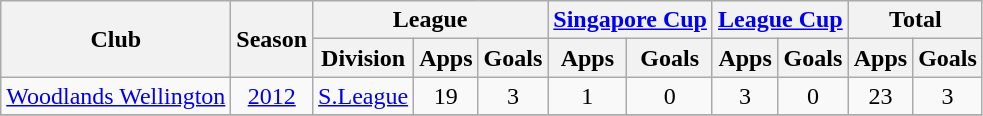<table class="wikitable" style="text-align:center;">
<tr>
<th rowspan="2">Club</th>
<th rowspan="2">Season</th>
<th colspan="3">League</th>
<th colspan="2"><a href='#'>Singapore Cup</a></th>
<th colspan="2"><a href='#'>League Cup</a></th>
<th colspan="2">Total</th>
</tr>
<tr>
<th>Division</th>
<th>Apps</th>
<th>Goals</th>
<th>Apps</th>
<th>Goals</th>
<th>Apps</th>
<th>Goals</th>
<th>Apps</th>
<th>Goals</th>
</tr>
<tr>
<td rowspan="1"><a href='#'>Woodlands Wellington</a></td>
<td><a href='#'>2012</a></td>
<td><a href='#'>S.League</a></td>
<td>19</td>
<td>3</td>
<td>1</td>
<td>0</td>
<td>3</td>
<td>0</td>
<td>23</td>
<td>3</td>
</tr>
<tr>
</tr>
</table>
